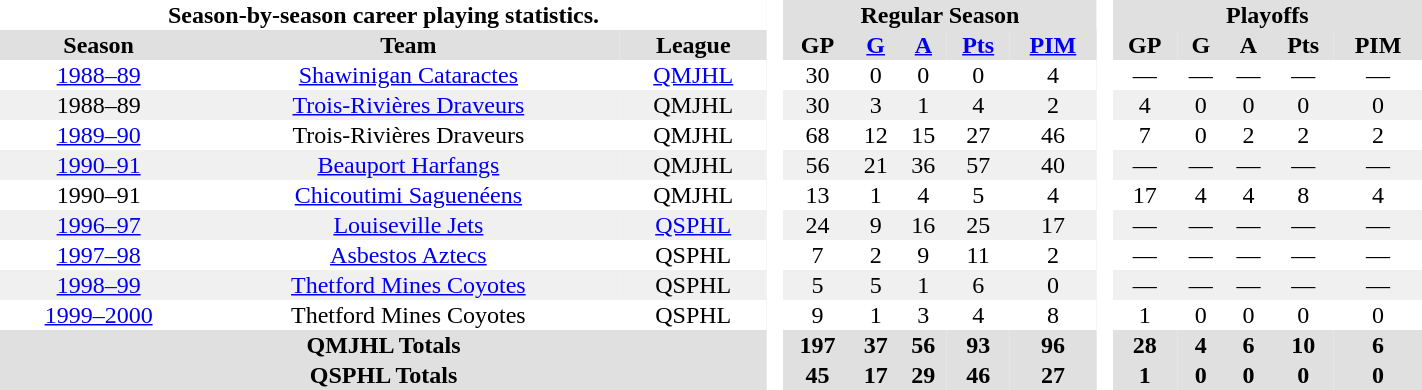<table border="0" cellpadding="1" cellspacing="0" style="text-align:center; width:75%">
<tr bgcolor="#e0e0e0">
<th colspan="3"  bgcolor="#ffffff">Season-by-season career playing statistics.</th>
<th rowspan="99" bgcolor="#ffffff"> </th>
<th colspan="5">Regular Season</th>
<th rowspan="99" bgcolor="#ffffff"> </th>
<th colspan="5">Playoffs</th>
</tr>
<tr bgcolor="#e0e0e0">
<th>Season</th>
<th>Team</th>
<th>League</th>
<th>GP</th>
<th><a href='#'>G</a></th>
<th><a href='#'>A</a></th>
<th><a href='#'>Pts</a></th>
<th><a href='#'>PIM</a></th>
<th>GP</th>
<th>G</th>
<th>A</th>
<th>Pts</th>
<th>PIM</th>
</tr>
<tr ALIGN="center">
<td><a href='#'>1988–89</a></td>
<td><a href='#'>Shawinigan Cataractes</a></td>
<td><a href='#'>QMJHL</a></td>
<td>30</td>
<td>0</td>
<td>0</td>
<td>0</td>
<td>4</td>
<td>—</td>
<td>—</td>
<td>—</td>
<td>—</td>
<td>—</td>
</tr>
<tr ALIGN="center" bgcolor="#f0f0f0">
<td>1988–89</td>
<td><a href='#'>Trois-Rivières Draveurs</a></td>
<td>QMJHL</td>
<td>30</td>
<td>3</td>
<td>1</td>
<td>4</td>
<td>2</td>
<td>4</td>
<td>0</td>
<td>0</td>
<td>0</td>
<td>0</td>
</tr>
<tr ALIGN="center">
<td><a href='#'>1989–90</a></td>
<td>Trois-Rivières Draveurs</td>
<td>QMJHL</td>
<td>68</td>
<td>12</td>
<td>15</td>
<td>27</td>
<td>46</td>
<td>7</td>
<td>0</td>
<td>2</td>
<td>2</td>
<td>2</td>
</tr>
<tr ALIGN="center" bgcolor="#f0f0f0">
<td><a href='#'>1990–91</a></td>
<td><a href='#'>Beauport Harfangs</a></td>
<td>QMJHL</td>
<td>56</td>
<td>21</td>
<td>36</td>
<td>57</td>
<td>40</td>
<td>—</td>
<td>—</td>
<td>—</td>
<td>—</td>
<td>—</td>
</tr>
<tr ALIGN="center">
<td>1990–91</td>
<td><a href='#'>Chicoutimi Saguenéens</a></td>
<td>QMJHL</td>
<td>13</td>
<td>1</td>
<td>4</td>
<td>5</td>
<td>4</td>
<td>17</td>
<td>4</td>
<td>4</td>
<td>8</td>
<td>4</td>
</tr>
<tr ALIGN="center" bgcolor="#f0f0f0">
<td><a href='#'>1996–97</a></td>
<td><a href='#'>Louiseville Jets</a></td>
<td><a href='#'>QSPHL</a></td>
<td>24</td>
<td>9</td>
<td>16</td>
<td>25</td>
<td>17</td>
<td>—</td>
<td>—</td>
<td>—</td>
<td>—</td>
<td>—</td>
</tr>
<tr ALIGN="center">
<td><a href='#'>1997–98</a></td>
<td><a href='#'>Asbestos Aztecs</a></td>
<td>QSPHL</td>
<td>7</td>
<td>2</td>
<td>9</td>
<td>11</td>
<td>2</td>
<td>—</td>
<td>—</td>
<td>—</td>
<td>—</td>
<td>—</td>
</tr>
<tr ALIGN="center" bgcolor="#f0f0f0">
<td><a href='#'>1998–99</a></td>
<td><a href='#'>Thetford Mines Coyotes</a></td>
<td>QSPHL</td>
<td>5</td>
<td>5</td>
<td>1</td>
<td>6</td>
<td>0</td>
<td>—</td>
<td>—</td>
<td>—</td>
<td>—</td>
<td>—</td>
</tr>
<tr ALIGN="center">
<td><a href='#'>1999–2000</a></td>
<td>Thetford Mines Coyotes</td>
<td>QSPHL</td>
<td>9</td>
<td>1</td>
<td>3</td>
<td>4</td>
<td>8</td>
<td>1</td>
<td>0</td>
<td>0</td>
<td>0</td>
<td>0</td>
</tr>
<tr bgcolor="#e0e0e0">
<th colspan="3">QMJHL Totals</th>
<th>197</th>
<th>37</th>
<th>56</th>
<th>93</th>
<th>96</th>
<th>28</th>
<th>4</th>
<th>6</th>
<th>10</th>
<th>6</th>
</tr>
<tr bgcolor="#e0e0e0">
<th colspan="3">QSPHL Totals</th>
<th>45</th>
<th>17</th>
<th>29</th>
<th>46</th>
<th>27</th>
<th>1</th>
<th>0</th>
<th>0</th>
<th>0</th>
<th>0</th>
</tr>
</table>
